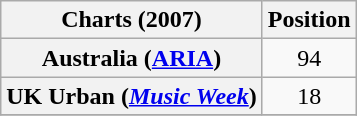<table class="wikitable sortable plainrowheaders" style="text-align:center">
<tr>
<th scope="col">Charts (2007)</th>
<th scope="col">Position</th>
</tr>
<tr>
<th scope="row">Australia (<a href='#'>ARIA</a>)</th>
<td style="text-align:center;">94</td>
</tr>
<tr>
<th scope="row">UK Urban (<em><a href='#'>Music Week</a></em>)</th>
<td align="center">18</td>
</tr>
<tr>
</tr>
</table>
